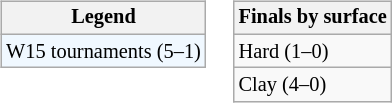<table>
<tr valign=top>
<td><br><table class=wikitable style="font-size:85%">
<tr>
<th>Legend</th>
</tr>
<tr style="background:#f0f8ff;">
<td>W15 tournaments (5–1)</td>
</tr>
</table>
</td>
<td><br><table class=wikitable style="font-size:85%">
<tr>
<th>Finals by surface</th>
</tr>
<tr>
<td>Hard (1–0)</td>
</tr>
<tr>
<td>Clay (4–0)</td>
</tr>
</table>
</td>
</tr>
</table>
